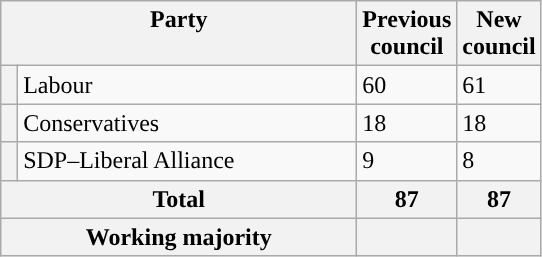<table class="wikitable">
<tr>
<th valign=top colspan="2" style="width: 230px">Party</th>
<th valign=top style="width: 30px">Previous council</th>
<th valign=top style="width: 30px">New council</th>
</tr>
<tr>
<th style="background-color: "></th>
<td>Labour</td>
<td>60</td>
<td>61</td>
</tr>
<tr>
<th style="background-color: "></th>
<td>Conservatives</td>
<td>18</td>
<td>18</td>
</tr>
<tr>
<th style="background-color: "></th>
<td>SDP–Liberal Alliance</td>
<td>9</td>
<td>8</td>
</tr>
<tr>
<th colspan=2>Total</th>
<th style="text-align: center">87</th>
<th colspan=3>87</th>
</tr>
<tr>
<th colspan=2>Working majority</th>
<th></th>
<th></th>
</tr>
</table>
